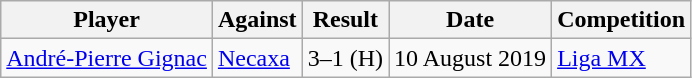<table class="wikitable">
<tr>
<th>Player</th>
<th>Against</th>
<th>Result</th>
<th>Date</th>
<th>Competition</th>
</tr>
<tr>
<td> <a href='#'>André-Pierre Gignac</a></td>
<td><a href='#'>Necaxa</a></td>
<td>3–1 (H)</td>
<td>10 August 2019</td>
<td><a href='#'>Liga MX</a></td>
</tr>
</table>
